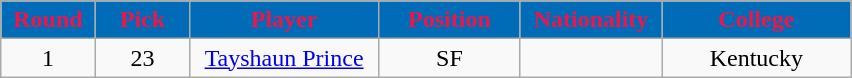<table class="wikitable sortable sortable">
<tr>
<th style="background:#006BB7; color:#ED164B" width="10%">Round</th>
<th style="background:#006BB7; color:#ED164B" width="10%">Pick</th>
<th style="background:#006BB7; color:#ED164B" width="20%">Player</th>
<th style="background:#006BB7; color:#ED164B" width="15%">Position</th>
<th style="background:#006BB7; color:#ED164B" width="15%">Nationality</th>
<th style="background:#006BB7; color:#ED164B" width="20%">College</th>
</tr>
<tr style="text-align: center">
<td>1</td>
<td>23</td>
<td><a href='#'>Tayshaun Prince</a></td>
<td>SF</td>
<td></td>
<td>Kentucky</td>
</tr>
</table>
